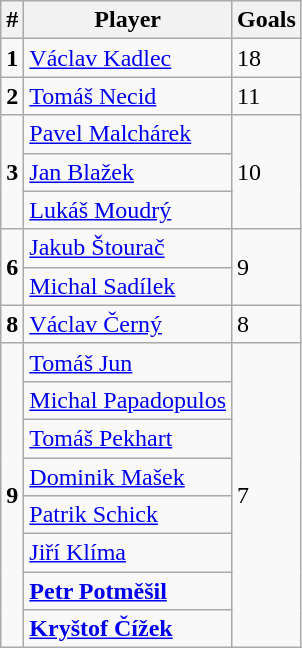<table class="wikitable">
<tr>
<th>#</th>
<th>Player</th>
<th>Goals</th>
</tr>
<tr>
<td><strong>1</strong></td>
<td><a href='#'>Václav Kadlec</a></td>
<td>18</td>
</tr>
<tr>
<td><strong>2</strong></td>
<td><a href='#'>Tomáš Necid</a></td>
<td>11</td>
</tr>
<tr>
<td rowspan="3"><strong>3</strong></td>
<td><a href='#'>Pavel Malchárek</a></td>
<td rowspan="3">10</td>
</tr>
<tr>
<td><a href='#'>Jan Blažek</a></td>
</tr>
<tr>
<td><a href='#'>Lukáš Moudrý</a></td>
</tr>
<tr>
<td rowspan="2"><strong>6</strong></td>
<td><a href='#'>Jakub Štourač</a></td>
<td rowspan="2">9</td>
</tr>
<tr>
<td><a href='#'>Michal Sadílek</a></td>
</tr>
<tr>
<td><strong>8</strong></td>
<td><a href='#'>Václav Černý</a></td>
<td>8</td>
</tr>
<tr>
<td rowspan="8"><strong>9</strong></td>
<td><a href='#'>Tomáš Jun</a></td>
<td rowspan="8">7</td>
</tr>
<tr>
<td><a href='#'>Michal Papadopulos</a></td>
</tr>
<tr>
<td><a href='#'>Tomáš Pekhart</a></td>
</tr>
<tr>
<td><a href='#'>Dominik Mašek</a></td>
</tr>
<tr>
<td><a href='#'>Patrik Schick</a></td>
</tr>
<tr>
<td><a href='#'>Jiří Klíma</a></td>
</tr>
<tr>
<td><strong><a href='#'>Petr Potměšil</a></strong></td>
</tr>
<tr>
<td><strong><a href='#'>Kryštof Čížek</a></strong></td>
</tr>
</table>
